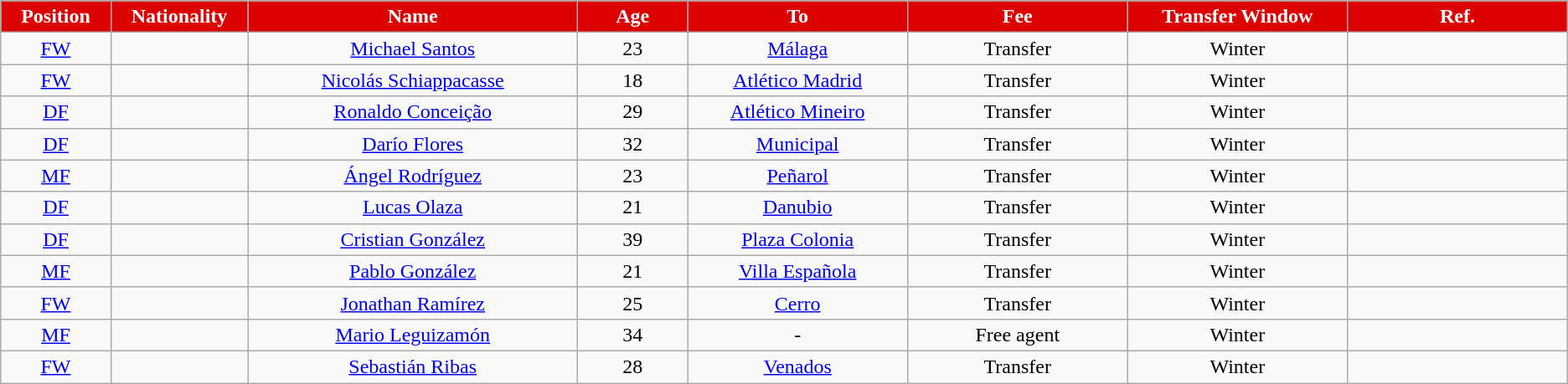<table class="wikitable"  style="text-align:center; font-size:100%; ">
<tr>
<th style="background:#DD0000; color:white; width:5%;">Position</th>
<th style="background:#DD0000; color:white; width:5%;">Nationality</th>
<th style="background:#DD0000; color:white; width:15%;">Name</th>
<th style="background:#DD0000; color:white; width:5%;">Age</th>
<th style="background:#DD0000; color:white; width:10%;">To</th>
<th style="background:#DD0000; color:white; width:10%;">Fee</th>
<th style="background:#DD0000; color:white; width:10%;">Transfer Window</th>
<th style="background:#DD0000; color:white; width:10%;">Ref.</th>
</tr>
<tr>
<td><a href='#'>FW</a></td>
<td></td>
<td><a href='#'>Michael Santos</a></td>
<td>23</td>
<td> <a href='#'>Málaga</a></td>
<td>Transfer</td>
<td>Winter</td>
<td></td>
</tr>
<tr>
<td><a href='#'>FW</a></td>
<td></td>
<td><a href='#'>Nicolás Schiappacasse</a></td>
<td>18</td>
<td> <a href='#'>Atlético Madrid</a></td>
<td>Transfer</td>
<td>Winter</td>
<td></td>
</tr>
<tr>
<td><a href='#'>DF</a></td>
<td></td>
<td><a href='#'>Ronaldo Conceição</a></td>
<td>29</td>
<td> <a href='#'>Atlético Mineiro</a></td>
<td>Transfer</td>
<td>Winter</td>
<td></td>
</tr>
<tr>
<td><a href='#'>DF</a></td>
<td></td>
<td><a href='#'>Darío Flores</a></td>
<td>32</td>
<td> <a href='#'>Municipal</a></td>
<td>Transfer</td>
<td>Winter</td>
<td></td>
</tr>
<tr>
<td><a href='#'>MF</a></td>
<td></td>
<td><a href='#'>Ángel Rodríguez</a></td>
<td>23</td>
<td><a href='#'>Peñarol</a></td>
<td>Transfer</td>
<td>Winter</td>
<td></td>
</tr>
<tr>
<td><a href='#'>DF</a></td>
<td></td>
<td><a href='#'>Lucas Olaza</a></td>
<td>21</td>
<td><a href='#'>Danubio</a></td>
<td>Transfer</td>
<td>Winter</td>
<td></td>
</tr>
<tr>
<td><a href='#'>DF</a></td>
<td></td>
<td><a href='#'>Cristian González</a></td>
<td>39</td>
<td><a href='#'>Plaza Colonia</a></td>
<td>Transfer</td>
<td>Winter</td>
<td></td>
</tr>
<tr>
<td><a href='#'>MF</a></td>
<td></td>
<td><a href='#'>Pablo González</a></td>
<td>21</td>
<td><a href='#'>Villa Española</a></td>
<td>Transfer</td>
<td>Winter</td>
<td></td>
</tr>
<tr>
<td><a href='#'>FW</a></td>
<td></td>
<td><a href='#'>Jonathan Ramírez</a></td>
<td>25</td>
<td><a href='#'>Cerro</a></td>
<td>Transfer</td>
<td>Winter</td>
<td></td>
</tr>
<tr>
<td><a href='#'>MF</a></td>
<td></td>
<td><a href='#'>Mario Leguizamón</a></td>
<td>34</td>
<td>-</td>
<td>Free agent</td>
<td>Winter</td>
<td></td>
</tr>
<tr>
<td><a href='#'>FW</a></td>
<td></td>
<td><a href='#'>Sebastián Ribas</a></td>
<td>28</td>
<td> <a href='#'>Venados</a></td>
<td>Transfer</td>
<td>Winter</td>
<td></td>
</tr>
</table>
